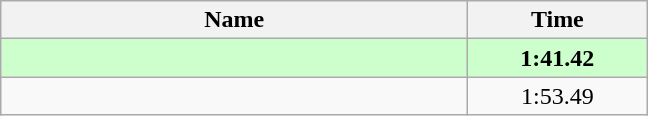<table class="wikitable" style="text-align:center;">
<tr>
<th style="width:19em">Name</th>
<th style="width:7em">Time</th>
</tr>
<tr bgcolor=ccffcc>
<td align=left><strong></strong></td>
<td><strong>1:41.42</strong></td>
</tr>
<tr>
<td align=left></td>
<td>1:53.49</td>
</tr>
</table>
